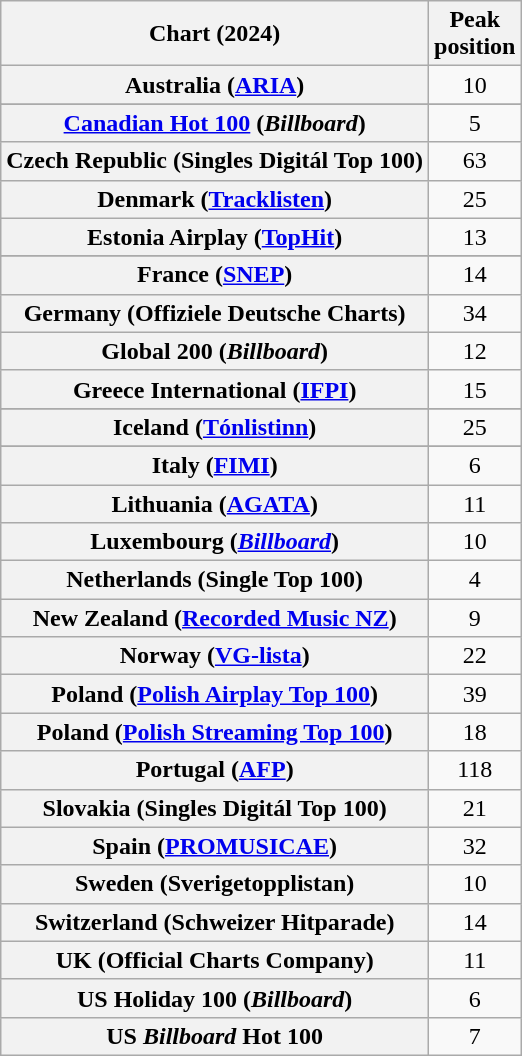<table class="wikitable sortable plainrowheaders" style="text-align:center">
<tr>
<th scope="col">Chart (2024)</th>
<th scope="col">Peak<br>position</th>
</tr>
<tr>
<th scope="row">Australia (<a href='#'>ARIA</a>)</th>
<td>10</td>
</tr>
<tr>
</tr>
<tr>
</tr>
<tr>
</tr>
<tr>
<th scope="row"><a href='#'>Canadian Hot 100</a> (<em>Billboard</em>)</th>
<td>5</td>
</tr>
<tr>
<th scope="row">Czech Republic (Singles Digitál Top 100)</th>
<td>63</td>
</tr>
<tr>
<th scope="row">Denmark (<a href='#'>Tracklisten</a>)</th>
<td>25</td>
</tr>
<tr>
<th scope="row">Estonia Airplay (<a href='#'>TopHit</a>)</th>
<td>13</td>
</tr>
<tr>
</tr>
<tr>
<th scope="row">France (<a href='#'>SNEP</a>)</th>
<td>14</td>
</tr>
<tr>
<th scope="row">Germany (Offiziele Deutsche Charts)</th>
<td>34</td>
</tr>
<tr>
<th scope="row">Global 200 (<em>Billboard</em>)</th>
<td>12</td>
</tr>
<tr>
<th scope="row">Greece International (<a href='#'>IFPI</a>)</th>
<td>15</td>
</tr>
<tr>
</tr>
<tr>
<th scope="row">Iceland (<a href='#'>Tónlistinn</a>)</th>
<td>25</td>
</tr>
<tr>
</tr>
<tr>
<th scope="row">Italy (<a href='#'>FIMI</a>)</th>
<td>6</td>
</tr>
<tr>
<th scope="row">Lithuania (<a href='#'>AGATA</a>)</th>
<td>11</td>
</tr>
<tr>
<th scope="row">Luxembourg (<em><a href='#'>Billboard</a></em>)</th>
<td>10</td>
</tr>
<tr>
<th scope="row">Netherlands (Single Top 100)</th>
<td>4</td>
</tr>
<tr>
<th scope="row">New Zealand (<a href='#'>Recorded Music NZ</a>)</th>
<td>9</td>
</tr>
<tr>
<th scope="row">Norway (<a href='#'>VG-lista</a>)</th>
<td>22</td>
</tr>
<tr>
<th scope="row">Poland (<a href='#'>Polish Airplay Top 100</a>)</th>
<td>39</td>
</tr>
<tr>
<th scope="row">Poland (<a href='#'>Polish Streaming Top 100</a>)</th>
<td>18</td>
</tr>
<tr>
<th scope="row">Portugal (<a href='#'>AFP</a>)</th>
<td>118</td>
</tr>
<tr>
<th scope="row">Slovakia (Singles Digitál Top 100)</th>
<td>21</td>
</tr>
<tr>
<th scope="row">Spain (<a href='#'>PROMUSICAE</a>)</th>
<td>32</td>
</tr>
<tr>
<th scope="row">Sweden (Sverigetopplistan)</th>
<td>10</td>
</tr>
<tr>
<th scope="row">Switzerland (Schweizer Hitparade)</th>
<td>14</td>
</tr>
<tr>
<th scope="row">UK (Official Charts Company)</th>
<td>11</td>
</tr>
<tr>
<th scope="row">US Holiday 100 (<em>Billboard</em>)</th>
<td>6</td>
</tr>
<tr>
<th scope="row">US <em>Billboard</em> Hot 100</th>
<td>7</td>
</tr>
</table>
